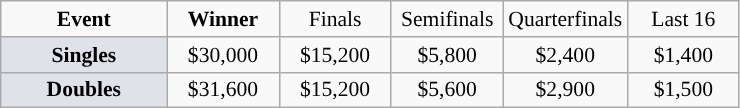<table class=wikitable style="font-size:90%;text-align:center">
<tr>
<td style="width:104px;"><strong>Event</strong></td>
<td style="width:68px;"><strong>Winner</strong></td>
<td style="width:68px;">Finals</td>
<td style="width:68px;">Semifinals</td>
<td style="width:68px;">Quarterfinals</td>
<td style="width:68px;">Last 16</td>
</tr>
<tr>
<td style="background:#dfe2e9;"><strong>Singles</strong></td>
<td>$30,000</td>
<td>$15,200</td>
<td>$5,800</td>
<td>$2,400</td>
<td>$1,400</td>
</tr>
<tr>
<td style="background:#dfe2e9;"><strong>Doubles</strong></td>
<td>$31,600</td>
<td>$15,200</td>
<td>$5,600</td>
<td>$2,900</td>
<td>$1,500</td>
</tr>
</table>
